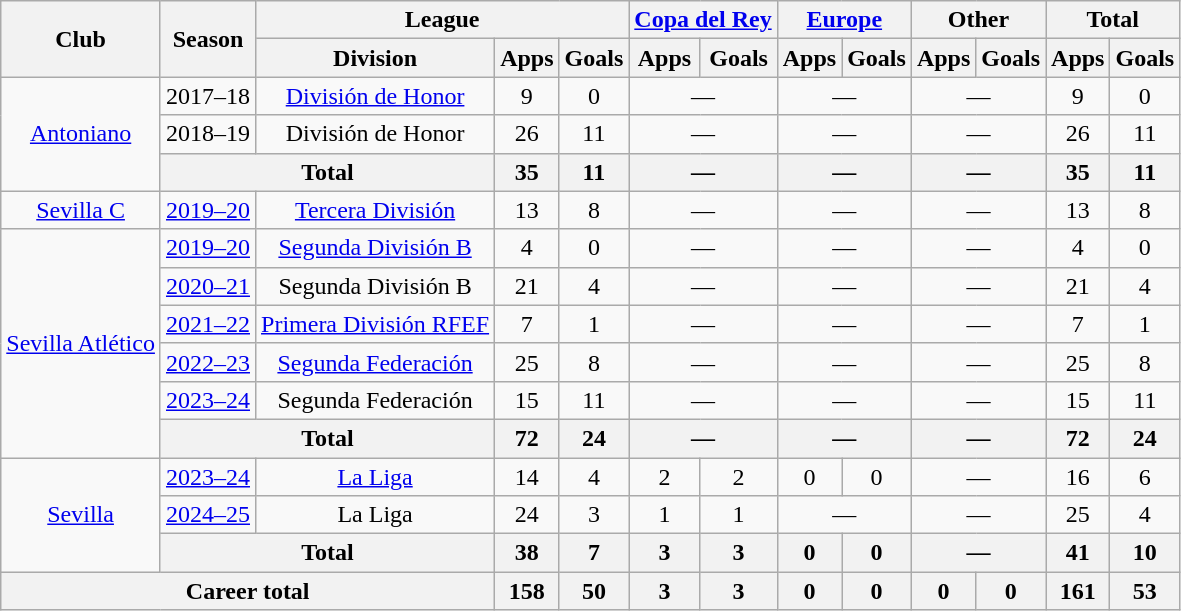<table class="wikitable" style="text-align:center">
<tr>
<th rowspan="2">Club</th>
<th rowspan="2">Season</th>
<th colspan="3">League</th>
<th colspan="2"><a href='#'>Copa del Rey</a></th>
<th colspan="2"><a href='#'>Europe</a></th>
<th colspan="2">Other</th>
<th colspan="2">Total</th>
</tr>
<tr>
<th>Division</th>
<th>Apps</th>
<th>Goals</th>
<th>Apps</th>
<th>Goals</th>
<th>Apps</th>
<th>Goals</th>
<th>Apps</th>
<th>Goals</th>
<th>Apps</th>
<th>Goals</th>
</tr>
<tr>
<td rowspan="3"><a href='#'>Antoniano</a></td>
<td>2017–18</td>
<td><a href='#'>División de Honor</a></td>
<td>9</td>
<td>0</td>
<td colspan="2">—</td>
<td colspan="2">—</td>
<td colspan="2">—</td>
<td>9</td>
<td>0</td>
</tr>
<tr>
<td>2018–19</td>
<td>División de Honor</td>
<td>26</td>
<td>11</td>
<td colspan="2">—</td>
<td colspan="2">—</td>
<td colspan="2">—</td>
<td>26</td>
<td>11</td>
</tr>
<tr>
<th colspan="2">Total</th>
<th>35</th>
<th>11</th>
<th colspan="2">—</th>
<th colspan="2">—</th>
<th colspan="2">—</th>
<th>35</th>
<th>11</th>
</tr>
<tr>
<td><a href='#'>Sevilla C</a></td>
<td><a href='#'>2019–20</a></td>
<td><a href='#'>Tercera División</a></td>
<td>13</td>
<td>8</td>
<td colspan="2">—</td>
<td colspan="2">—</td>
<td colspan="2">—</td>
<td>13</td>
<td>8</td>
</tr>
<tr>
<td rowspan="6"><a href='#'>Sevilla Atlético</a></td>
<td><a href='#'>2019–20</a></td>
<td><a href='#'>Segunda División B</a></td>
<td>4</td>
<td>0</td>
<td colspan="2">—</td>
<td colspan="2">—</td>
<td colspan="2">—</td>
<td>4</td>
<td>0</td>
</tr>
<tr>
<td><a href='#'>2020–21</a></td>
<td>Segunda División B</td>
<td>21</td>
<td>4</td>
<td colspan="2">—</td>
<td colspan="2">—</td>
<td colspan="2">—</td>
<td>21</td>
<td>4</td>
</tr>
<tr>
<td><a href='#'>2021–22</a></td>
<td><a href='#'>Primera División RFEF</a></td>
<td>7</td>
<td>1</td>
<td colspan="2">—</td>
<td colspan="2">—</td>
<td colspan="2">—</td>
<td>7</td>
<td>1</td>
</tr>
<tr>
<td><a href='#'>2022–23</a></td>
<td><a href='#'>Segunda Federación</a></td>
<td>25</td>
<td>8</td>
<td colspan="2">—</td>
<td colspan="2">—</td>
<td colspan="2">—</td>
<td>25</td>
<td>8</td>
</tr>
<tr>
<td><a href='#'>2023–24</a></td>
<td>Segunda Federación</td>
<td>15</td>
<td>11</td>
<td colspan="2">—</td>
<td colspan="2">—</td>
<td colspan="2">—</td>
<td>15</td>
<td>11</td>
</tr>
<tr>
<th colspan="2">Total</th>
<th>72</th>
<th>24</th>
<th colspan="2">—</th>
<th colspan="2">—</th>
<th colspan="2">—</th>
<th>72</th>
<th>24</th>
</tr>
<tr>
<td rowspan="3"><a href='#'>Sevilla</a></td>
<td><a href='#'>2023–24</a></td>
<td><a href='#'>La Liga</a></td>
<td>14</td>
<td>4</td>
<td>2</td>
<td>2</td>
<td>0</td>
<td>0</td>
<td colspan="2">—</td>
<td>16</td>
<td>6</td>
</tr>
<tr>
<td><a href='#'>2024–25</a></td>
<td>La Liga</td>
<td>24</td>
<td>3</td>
<td>1</td>
<td>1</td>
<td colspan="2">—</td>
<td colspan="2">—</td>
<td>25</td>
<td>4</td>
</tr>
<tr>
<th colspan="2">Total</th>
<th>38</th>
<th>7</th>
<th>3</th>
<th>3</th>
<th>0</th>
<th>0</th>
<th colspan="2">—</th>
<th>41</th>
<th>10</th>
</tr>
<tr>
<th colspan="3">Career total</th>
<th>158</th>
<th>50</th>
<th>3</th>
<th>3</th>
<th>0</th>
<th>0</th>
<th>0</th>
<th>0</th>
<th>161</th>
<th>53</th>
</tr>
</table>
